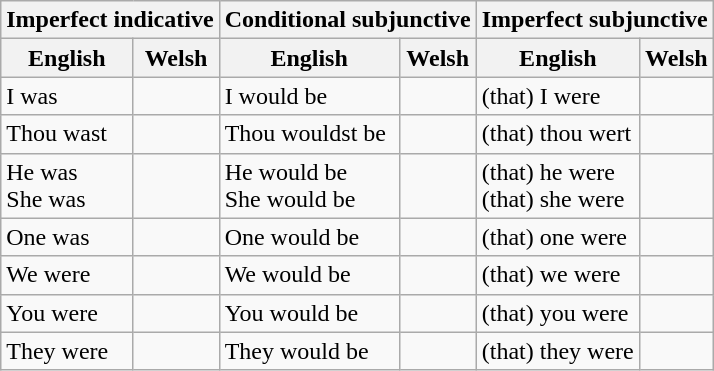<table class="wikitable">
<tr>
<th colspan=2>Imperfect indicative</th>
<th colspan=2>Conditional subjunctive</th>
<th colspan=2>Imperfect subjunctive</th>
</tr>
<tr>
<th>English</th>
<th>Welsh</th>
<th>English</th>
<th>Welsh</th>
<th>English</th>
<th>Welsh</th>
</tr>
<tr>
<td>I was</td>
<td></td>
<td>I would be</td>
<td></td>
<td>(that) I were</td>
<td></td>
</tr>
<tr>
<td>Thou wast</td>
<td></td>
<td>Thou wouldst be</td>
<td></td>
<td>(that) thou wert</td>
<td></td>
</tr>
<tr>
<td>He was<br>She was</td>
<td></td>
<td>He would be<br>She would be</td>
<td></td>
<td>(that) he were<br>(that) she were</td>
<td></td>
</tr>
<tr>
<td>One was</td>
<td></td>
<td>One would be</td>
<td></td>
<td>(that) one were</td>
<td></td>
</tr>
<tr>
<td>We were</td>
<td></td>
<td>We would be</td>
<td></td>
<td>(that) we were</td>
<td></td>
</tr>
<tr>
<td>You were</td>
<td></td>
<td>You would be</td>
<td></td>
<td>(that) you were</td>
<td></td>
</tr>
<tr>
<td>They were</td>
<td></td>
<td>They would be</td>
<td></td>
<td>(that) they were</td>
<td></td>
</tr>
</table>
